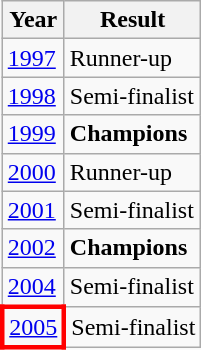<table class="wikitable">
<tr>
<th>Year</th>
<th>Result</th>
</tr>
<tr>
<td><a href='#'>1997</a></td>
<td> Runner-up</td>
</tr>
<tr>
<td><a href='#'>1998</a></td>
<td> Semi-finalist</td>
</tr>
<tr>
<td><a href='#'>1999</a></td>
<td> <strong>Champions</strong></td>
</tr>
<tr>
<td><a href='#'>2000</a></td>
<td> Runner-up</td>
</tr>
<tr>
<td><a href='#'>2001</a></td>
<td> Semi-finalist</td>
</tr>
<tr>
<td><a href='#'>2002</a></td>
<td> <strong>Champions</strong></td>
</tr>
<tr>
<td><a href='#'>2004</a></td>
<td> Semi-finalist</td>
</tr>
<tr>
<td style="border: 3px solid red"><a href='#'>2005</a></td>
<td> Semi-finalist</td>
</tr>
</table>
